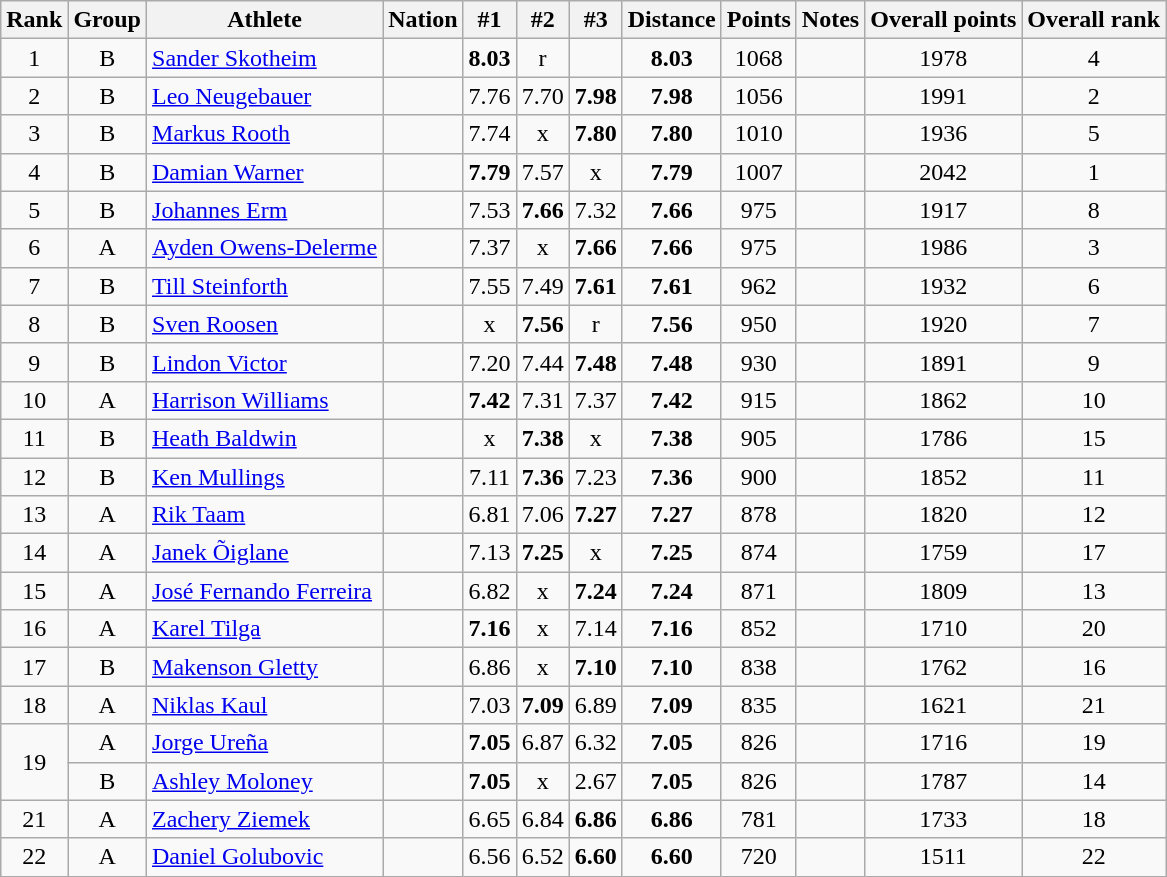<table class="wikitable sortable" style="text-align:center">
<tr>
<th>Rank</th>
<th>Group</th>
<th>Athlete</th>
<th>Nation</th>
<th>#1</th>
<th>#2</th>
<th>#3</th>
<th>Distance</th>
<th>Points</th>
<th>Notes</th>
<th>Overall points</th>
<th>Overall rank</th>
</tr>
<tr>
<td>1</td>
<td>B</td>
<td align="left"><a href='#'>Sander Skotheim</a></td>
<td align="left"></td>
<td><strong>8.03</strong></td>
<td>r</td>
<td></td>
<td><strong>8.03</strong></td>
<td>1068</td>
<td></td>
<td>1978</td>
<td>4</td>
</tr>
<tr>
<td>2</td>
<td>B</td>
<td align="left"><a href='#'>Leo Neugebauer</a></td>
<td align="left"></td>
<td>7.76</td>
<td>7.70</td>
<td><strong>7.98</strong></td>
<td><strong>7.98</strong></td>
<td>1056</td>
<td></td>
<td>1991</td>
<td>2</td>
</tr>
<tr>
<td>3</td>
<td>B</td>
<td align="left"><a href='#'>Markus Rooth</a></td>
<td align="left"></td>
<td>7.74</td>
<td>x</td>
<td><strong>7.80</strong></td>
<td><strong>7.80</strong></td>
<td>1010</td>
<td></td>
<td>1936</td>
<td>5</td>
</tr>
<tr>
<td>4</td>
<td>B</td>
<td align="left"><a href='#'>Damian Warner</a></td>
<td align="left"></td>
<td><strong>7.79</strong></td>
<td>7.57</td>
<td>x</td>
<td><strong>7.79</strong></td>
<td>1007</td>
<td></td>
<td>2042</td>
<td>1</td>
</tr>
<tr>
<td>5</td>
<td>B</td>
<td align="left"><a href='#'>Johannes Erm</a></td>
<td align="left"></td>
<td>7.53</td>
<td><strong>7.66</strong></td>
<td>7.32</td>
<td><strong>7.66</strong></td>
<td>975</td>
<td></td>
<td>1917</td>
<td>8</td>
</tr>
<tr>
<td>6</td>
<td>A</td>
<td align="left"><a href='#'>Ayden Owens-Delerme</a></td>
<td align="left"></td>
<td>7.37</td>
<td>x</td>
<td><strong>7.66</strong></td>
<td><strong>7.66</strong></td>
<td>975</td>
<td></td>
<td>1986</td>
<td>3</td>
</tr>
<tr>
<td>7</td>
<td>B</td>
<td align="left"><a href='#'>Till Steinforth</a></td>
<td align="left"></td>
<td>7.55</td>
<td>7.49</td>
<td><strong>7.61</strong></td>
<td><strong>7.61</strong></td>
<td>962</td>
<td></td>
<td>1932</td>
<td>6</td>
</tr>
<tr>
<td>8</td>
<td>B</td>
<td align="left"><a href='#'>Sven Roosen</a></td>
<td align="left"></td>
<td>x</td>
<td><strong>7.56</strong></td>
<td>r</td>
<td><strong>7.56</strong></td>
<td>950</td>
<td></td>
<td>1920</td>
<td>7</td>
</tr>
<tr>
<td>9</td>
<td>B</td>
<td align="left"><a href='#'>Lindon Victor</a></td>
<td align="left"></td>
<td>7.20</td>
<td>7.44</td>
<td><strong>7.48</strong></td>
<td><strong>7.48</strong></td>
<td>930</td>
<td></td>
<td>1891</td>
<td>9</td>
</tr>
<tr>
<td>10</td>
<td>A</td>
<td align="left"><a href='#'>Harrison Williams</a></td>
<td align="left"></td>
<td><strong>7.42</strong></td>
<td>7.31</td>
<td>7.37</td>
<td><strong>7.42</strong></td>
<td>915</td>
<td></td>
<td>1862</td>
<td>10</td>
</tr>
<tr>
<td>11</td>
<td>B</td>
<td align="left"><a href='#'>Heath Baldwin</a></td>
<td align="left"></td>
<td>x</td>
<td><strong>7.38</strong></td>
<td>x</td>
<td><strong>7.38</strong></td>
<td>905</td>
<td></td>
<td>1786</td>
<td>15</td>
</tr>
<tr>
<td>12</td>
<td>B</td>
<td align="left"><a href='#'>Ken Mullings</a></td>
<td align="left"></td>
<td>7.11</td>
<td><strong>7.36</strong></td>
<td>7.23</td>
<td><strong>7.36</strong></td>
<td>900</td>
<td></td>
<td>1852</td>
<td>11</td>
</tr>
<tr>
<td>13</td>
<td>A</td>
<td align="left"><a href='#'>Rik Taam</a></td>
<td align="left"></td>
<td>6.81</td>
<td>7.06</td>
<td><strong>7.27</strong></td>
<td><strong>7.27</strong></td>
<td>878</td>
<td></td>
<td>1820</td>
<td>12</td>
</tr>
<tr>
<td>14</td>
<td>A</td>
<td align="left"><a href='#'>Janek Õiglane</a></td>
<td align="left"></td>
<td>7.13</td>
<td><strong>7.25</strong></td>
<td>x</td>
<td><strong>7.25</strong></td>
<td>874</td>
<td></td>
<td>1759</td>
<td>17</td>
</tr>
<tr>
<td>15</td>
<td>A</td>
<td align="left"><a href='#'>José Fernando Ferreira</a></td>
<td align="left"></td>
<td>6.82</td>
<td>x</td>
<td><strong>7.24</strong></td>
<td><strong>7.24</strong></td>
<td>871</td>
<td></td>
<td>1809</td>
<td>13</td>
</tr>
<tr>
<td>16</td>
<td>A</td>
<td align="left"><a href='#'>Karel Tilga</a></td>
<td align="left"></td>
<td><strong>7.16</strong></td>
<td>x</td>
<td>7.14</td>
<td><strong>7.16</strong></td>
<td>852</td>
<td></td>
<td>1710</td>
<td>20</td>
</tr>
<tr>
<td>17</td>
<td>B</td>
<td align="left"><a href='#'>Makenson Gletty</a></td>
<td align="left"></td>
<td>6.86</td>
<td>x</td>
<td><strong>7.10</strong></td>
<td><strong>7.10</strong></td>
<td>838</td>
<td></td>
<td>1762</td>
<td>16</td>
</tr>
<tr>
<td>18</td>
<td>A</td>
<td align="left"><a href='#'>Niklas Kaul</a></td>
<td align="left"></td>
<td>7.03</td>
<td><strong>7.09</strong></td>
<td>6.89</td>
<td><strong>7.09</strong></td>
<td>835</td>
<td></td>
<td>1621</td>
<td>21</td>
</tr>
<tr>
<td rowspan="2">19</td>
<td>A</td>
<td align="left"><a href='#'>Jorge Ureña</a></td>
<td align="left"></td>
<td><strong>7.05</strong></td>
<td>6.87</td>
<td>6.32</td>
<td><strong>7.05</strong></td>
<td>826</td>
<td></td>
<td>1716</td>
<td>19</td>
</tr>
<tr>
<td>B</td>
<td align="left"><a href='#'>Ashley Moloney</a></td>
<td align="left"></td>
<td><strong>7.05</strong></td>
<td>x</td>
<td>2.67</td>
<td><strong>7.05</strong></td>
<td>826</td>
<td></td>
<td>1787</td>
<td>14</td>
</tr>
<tr>
<td>21</td>
<td>A</td>
<td align="left"><a href='#'>Zachery Ziemek</a></td>
<td align="left"></td>
<td>6.65</td>
<td>6.84</td>
<td><strong>6.86</strong></td>
<td><strong>6.86</strong></td>
<td>781</td>
<td></td>
<td>1733</td>
<td>18</td>
</tr>
<tr>
<td>22</td>
<td>A</td>
<td align="left"><a href='#'>Daniel Golubovic</a></td>
<td align="left"></td>
<td>6.56</td>
<td>6.52</td>
<td><strong>6.60</strong></td>
<td><strong>6.60</strong></td>
<td>720</td>
<td></td>
<td>1511</td>
<td>22</td>
</tr>
</table>
